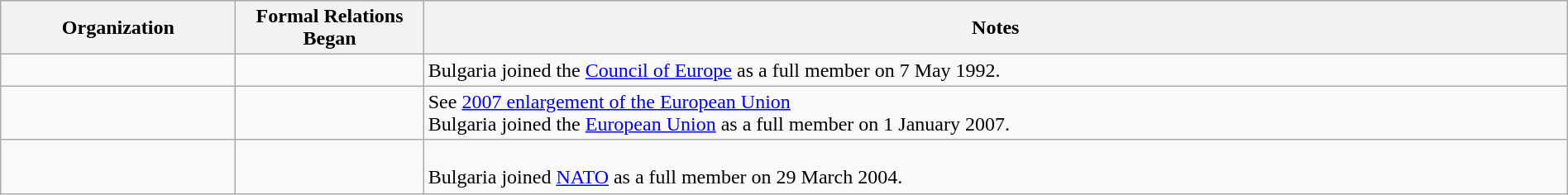<table class="wikitable sortable" border="1" style="width:100%; margin:auto;">
<tr>
<th width="15%">Organization</th>
<th width="12%">Formal Relations Began</th>
<th>Notes</th>
</tr>
<tr -valign="top">
<td></td>
<td></td>
<td>Bulgaria joined the <a href='#'>Council of Europe</a> as a full member on 7 May 1992.</td>
</tr>
<tr -valign="top">
<td></td>
<td></td>
<td>See <a href='#'>2007 enlargement of the European Union</a><br>Bulgaria joined the <a href='#'>European Union</a> as a full member on 1 January 2007.</td>
</tr>
<tr -valign="top">
<td></td>
<td></td>
<td><br>Bulgaria joined <a href='#'>NATO</a> as a full member on 29 March 2004.</td>
</tr>
</table>
